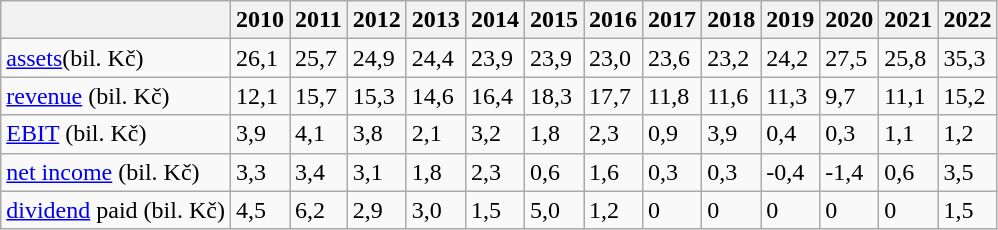<table class="wikitable">
<tr>
<th></th>
<th>2010</th>
<th>2011</th>
<th>2012</th>
<th>2013</th>
<th>2014</th>
<th>2015</th>
<th>2016</th>
<th>2017</th>
<th>2018</th>
<th>2019</th>
<th>2020</th>
<th>2021</th>
<th>2022</th>
</tr>
<tr>
<td><a href='#'>assets</a>(bil. Kč)</td>
<td>26,1</td>
<td>25,7</td>
<td>24,9</td>
<td>24,4</td>
<td>23,9</td>
<td>23,9</td>
<td>23,0</td>
<td>23,6</td>
<td>23,2</td>
<td>24,2</td>
<td>27,5</td>
<td>25,8</td>
<td>35,3</td>
</tr>
<tr>
<td><a href='#'>revenue</a> (bil. Kč)</td>
<td>12,1</td>
<td>15,7</td>
<td>15,3</td>
<td>14,6</td>
<td>16,4</td>
<td>18,3</td>
<td>17,7</td>
<td>11,8</td>
<td>11,6</td>
<td>11,3</td>
<td>9,7</td>
<td>11,1</td>
<td>15,2</td>
</tr>
<tr>
<td><a href='#'>EBIT</a> (bil. Kč)</td>
<td>3,9</td>
<td>4,1</td>
<td>3,8</td>
<td>2,1</td>
<td>3,2</td>
<td>1,8</td>
<td>2,3</td>
<td>0,9</td>
<td>3,9</td>
<td>0,4</td>
<td>0,3</td>
<td>1,1</td>
<td>1,2</td>
</tr>
<tr>
<td><a href='#'>net income</a> (bil. Kč)</td>
<td>3,3</td>
<td>3,4</td>
<td>3,1</td>
<td>1,8</td>
<td>2,3</td>
<td>0,6</td>
<td>1,6</td>
<td>0,3</td>
<td>0,3</td>
<td>-0,4</td>
<td>-1,4</td>
<td>0,6</td>
<td>3,5</td>
</tr>
<tr>
<td><a href='#'>dividend</a> paid (bil. Kč)</td>
<td>4,5</td>
<td>6,2</td>
<td>2,9</td>
<td>3,0</td>
<td>1,5</td>
<td>5,0</td>
<td>1,2</td>
<td>0</td>
<td>0</td>
<td>0</td>
<td>0</td>
<td>0</td>
<td>1,5</td>
</tr>
</table>
